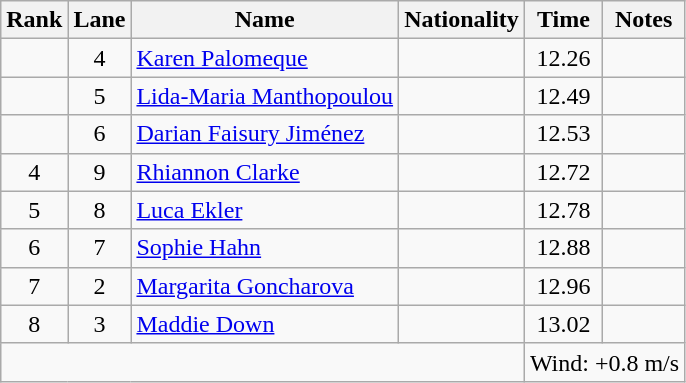<table class="wikitable sortable" style="text-align:center">
<tr>
<th>Rank</th>
<th>Lane</th>
<th>Name</th>
<th>Nationality</th>
<th>Time</th>
<th>Notes</th>
</tr>
<tr>
<td></td>
<td>4</td>
<td align="left"><a href='#'>Karen Palomeque</a></td>
<td align="left"></td>
<td>12.26</td>
<td></td>
</tr>
<tr>
<td></td>
<td>5</td>
<td align="left"><a href='#'>Lida-Maria Manthopoulou</a></td>
<td align="left"></td>
<td>12.49</td>
<td></td>
</tr>
<tr>
<td></td>
<td>6</td>
<td align="left"><a href='#'>Darian Faisury Jiménez</a></td>
<td align="left"></td>
<td>12.53</td>
<td></td>
</tr>
<tr>
<td>4</td>
<td>9</td>
<td align="left"><a href='#'>Rhiannon Clarke</a></td>
<td align="left"></td>
<td>12.72</td>
<td></td>
</tr>
<tr>
<td>5</td>
<td>8</td>
<td align="left"><a href='#'>Luca Ekler</a></td>
<td align="left"></td>
<td>12.78</td>
<td></td>
</tr>
<tr>
<td>6</td>
<td>7</td>
<td align="left"><a href='#'>Sophie Hahn</a></td>
<td align="left"></td>
<td>12.88</td>
<td></td>
</tr>
<tr>
<td>7</td>
<td>2</td>
<td align="left"><a href='#'>Margarita Goncharova</a></td>
<td align="left"></td>
<td>12.96</td>
<td></td>
</tr>
<tr>
<td>8</td>
<td>3</td>
<td align="left"><a href='#'>Maddie Down</a></td>
<td align="left"></td>
<td>13.02</td>
<td></td>
</tr>
<tr class="sortbottom">
<td colspan="4"></td>
<td colspan="2" style="text-align:left;">Wind: +0.8 m/s</td>
</tr>
</table>
